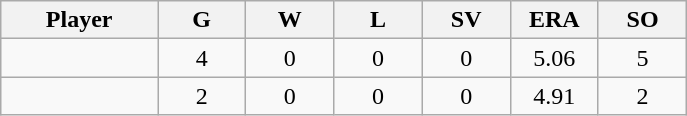<table class="wikitable sortable">
<tr>
<th bgcolor="#DDDDFF" width="16%">Player</th>
<th bgcolor="#DDDDFF" width="9%">G</th>
<th bgcolor="#DDDDFF" width="9%">W</th>
<th bgcolor="#DDDDFF" width="9%">L</th>
<th bgcolor="#DDDDFF" width="9%">SV</th>
<th bgcolor="#DDDDFF" width="9%">ERA</th>
<th bgcolor="#DDDDFF" width="9%">SO</th>
</tr>
<tr align="center">
<td></td>
<td>4</td>
<td>0</td>
<td>0</td>
<td>0</td>
<td>5.06</td>
<td>5</td>
</tr>
<tr align="center">
<td></td>
<td>2</td>
<td>0</td>
<td>0</td>
<td>0</td>
<td>4.91</td>
<td>2</td>
</tr>
</table>
